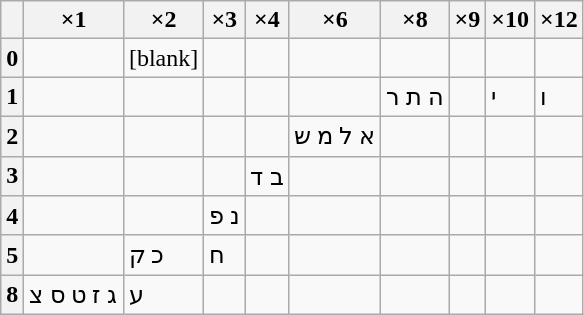<table class="wikitable floatright" >
<tr>
<th></th>
<th>×1</th>
<th>×2</th>
<th>×3</th>
<th>×4</th>
<th>×6</th>
<th>×8</th>
<th>×9</th>
<th>×10</th>
<th>×12</th>
</tr>
<tr>
<th>0</th>
<td></td>
<td>[blank]</td>
<td></td>
<td></td>
<td></td>
<td></td>
<td></td>
<td></td>
<td></td>
</tr>
<tr>
<th>1</th>
<td></td>
<td></td>
<td></td>
<td></td>
<td></td>
<td>‎ה ת ר</td>
<td></td>
<td>י‎</td>
<td>‎ו</td>
</tr>
<tr>
<th>2</th>
<td></td>
<td></td>
<td></td>
<td></td>
<td>א ל מ ש</td>
<td></td>
<td></td>
<td></td>
<td></td>
</tr>
<tr>
<th>3</th>
<td></td>
<td></td>
<td></td>
<td>ב ד</td>
<td></td>
<td></td>
<td></td>
<td></td>
<td></td>
</tr>
<tr>
<th>4</th>
<td></td>
<td></td>
<td>נ פ</td>
<td></td>
<td></td>
<td></td>
<td></td>
<td></td>
<td></td>
</tr>
<tr>
<th>5</th>
<td></td>
<td>כ ק‎</td>
<td>‎ח</td>
<td></td>
<td></td>
<td></td>
<td></td>
<td></td>
<td></td>
</tr>
<tr>
<th>8</th>
<td>ג ז ט ס צ</td>
<td>‎ע</td>
<td></td>
<td></td>
<td></td>
<td></td>
<td></td>
<td></td>
<td></td>
</tr>
</table>
